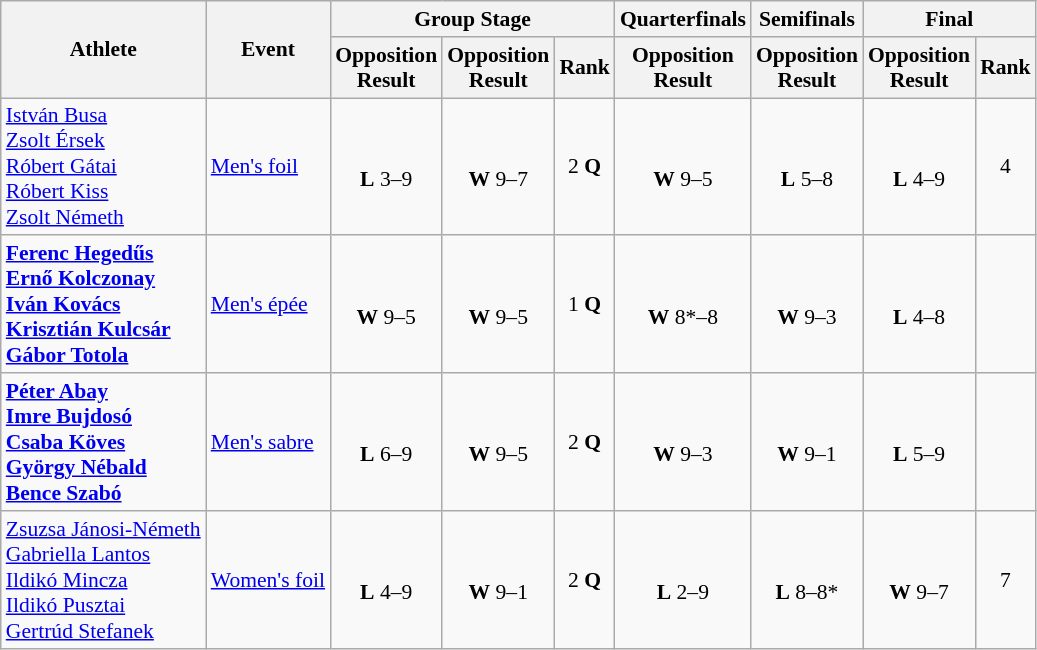<table class=wikitable style="font-size:90%">
<tr>
<th rowspan="2">Athlete</th>
<th rowspan="2">Event</th>
<th colspan="3">Group Stage</th>
<th>Quarterfinals</th>
<th>Semifinals</th>
<th colspan="2">Final</th>
</tr>
<tr>
<th>Opposition<br>Result</th>
<th>Opposition<br>Result</th>
<th>Rank</th>
<th>Opposition<br>Result</th>
<th>Opposition<br>Result</th>
<th>Opposition<br>Result</th>
<th>Rank</th>
</tr>
<tr align=center>
<td align=left><a href='#'>István Busa</a><br><a href='#'>Zsolt Érsek</a><br><a href='#'>Róbert Gátai</a><br><a href='#'>Róbert Kiss</a><br><a href='#'>Zsolt Németh</a></td>
<td align=left><a href='#'>Men's foil</a></td>
<td><br><strong>L</strong> 3–9</td>
<td><br><strong>W</strong> 9–7</td>
<td>2 <strong>Q</strong></td>
<td><br><strong>W</strong> 9–5</td>
<td><br><strong>L</strong> 5–8</td>
<td><br><strong>L</strong> 4–9</td>
<td>4</td>
</tr>
<tr align=center>
<td align=left><strong><a href='#'>Ferenc Hegedűs</a><br><a href='#'>Ernő Kolczonay</a><br><a href='#'>Iván Kovács</a><br><a href='#'>Krisztián Kulcsár</a><br><a href='#'>Gábor Totola</a></strong></td>
<td align=left><a href='#'>Men's épée</a></td>
<td><br><strong>W</strong> 9–5</td>
<td><br><strong>W</strong> 9–5</td>
<td>1 <strong>Q</strong></td>
<td><br><strong>W</strong> 8*–8</td>
<td><br><strong>W</strong> 9–3</td>
<td><br><strong>L</strong> 4–8</td>
<td></td>
</tr>
<tr align=center>
<td align=left><strong><a href='#'>Péter Abay</a><br><a href='#'>Imre Bujdosó</a><br><a href='#'>Csaba Köves</a><br><a href='#'>György Nébald</a><br><a href='#'>Bence Szabó</a></strong></td>
<td align=left><a href='#'>Men's sabre</a></td>
<td><br><strong>L</strong> 6–9</td>
<td><br><strong>W</strong> 9–5</td>
<td>2 <strong>Q</strong></td>
<td><br><strong>W</strong> 9–3</td>
<td><br><strong>W</strong> 9–1</td>
<td><br><strong>L</strong> 5–9</td>
<td></td>
</tr>
<tr align=center>
<td align=left><a href='#'>Zsuzsa Jánosi-Németh</a><br><a href='#'>Gabriella Lantos</a><br><a href='#'>Ildikó Mincza</a><br><a href='#'>Ildikó Pusztai</a><br><a href='#'>Gertrúd Stefanek</a></td>
<td align=left><a href='#'>Women's foil</a></td>
<td><br><strong>L</strong> 4–9</td>
<td><br><strong>W</strong> 9–1</td>
<td>2 <strong>Q</strong></td>
<td><br><strong>L</strong> 2–9</td>
<td><br><strong>L</strong> 8–8*</td>
<td><br><strong>W</strong> 9–7</td>
<td>7</td>
</tr>
</table>
